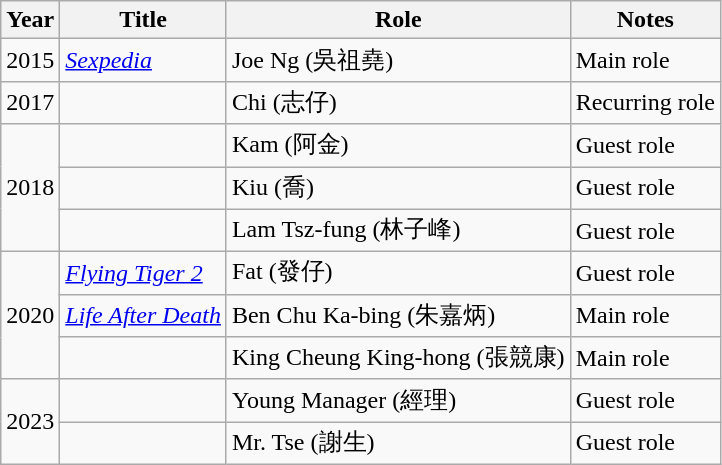<table class="wikitable">
<tr>
<th>Year</th>
<th>Title</th>
<th>Role</th>
<th>Notes</th>
</tr>
<tr>
<td>2015</td>
<td><em><a href='#'>Sexpedia</a></em></td>
<td>Joe Ng (吳祖堯)</td>
<td>Main role</td>
</tr>
<tr>
<td>2017</td>
<td><em></em></td>
<td>Chi (志仔)</td>
<td>Recurring role</td>
</tr>
<tr>
<td rowspan="3">2018</td>
<td><em></em></td>
<td>Kam (阿金)</td>
<td>Guest role</td>
</tr>
<tr>
<td><em></em></td>
<td>Kiu (喬)</td>
<td>Guest role</td>
</tr>
<tr>
<td><em></em></td>
<td>Lam Tsz-fung (林子峰)</td>
<td>Guest role</td>
</tr>
<tr>
<td rowspan="3">2020</td>
<td><em><a href='#'>Flying Tiger 2</a></em></td>
<td>Fat (發仔)</td>
<td>Guest role</td>
</tr>
<tr>
<td><em><a href='#'>Life After Death</a></em></td>
<td>Ben Chu Ka-bing (朱嘉炳)</td>
<td>Main role</td>
</tr>
<tr>
<td><em></em></td>
<td>King Cheung King-hong (張競康)</td>
<td>Main role</td>
</tr>
<tr>
<td rowspan="2">2023</td>
<td><em></em></td>
<td>Young Manager (經理)</td>
<td>Guest role</td>
</tr>
<tr>
<td><em></em></td>
<td>Mr. Tse (謝生)</td>
<td>Guest role</td>
</tr>
</table>
